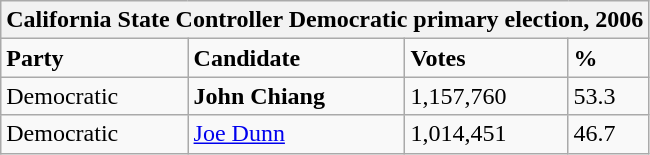<table class="wikitable">
<tr>
<th colspan="4">California State Controller Democratic primary election, 2006</th>
</tr>
<tr>
<td><strong>Party</strong></td>
<td><strong>Candidate</strong></td>
<td><strong>Votes</strong></td>
<td><strong>%</strong></td>
</tr>
<tr>
<td>Democratic</td>
<td><strong>John Chiang</strong></td>
<td>1,157,760</td>
<td>53.3</td>
</tr>
<tr>
<td>Democratic</td>
<td><a href='#'>Joe Dunn</a></td>
<td>1,014,451</td>
<td>46.7</td>
</tr>
</table>
